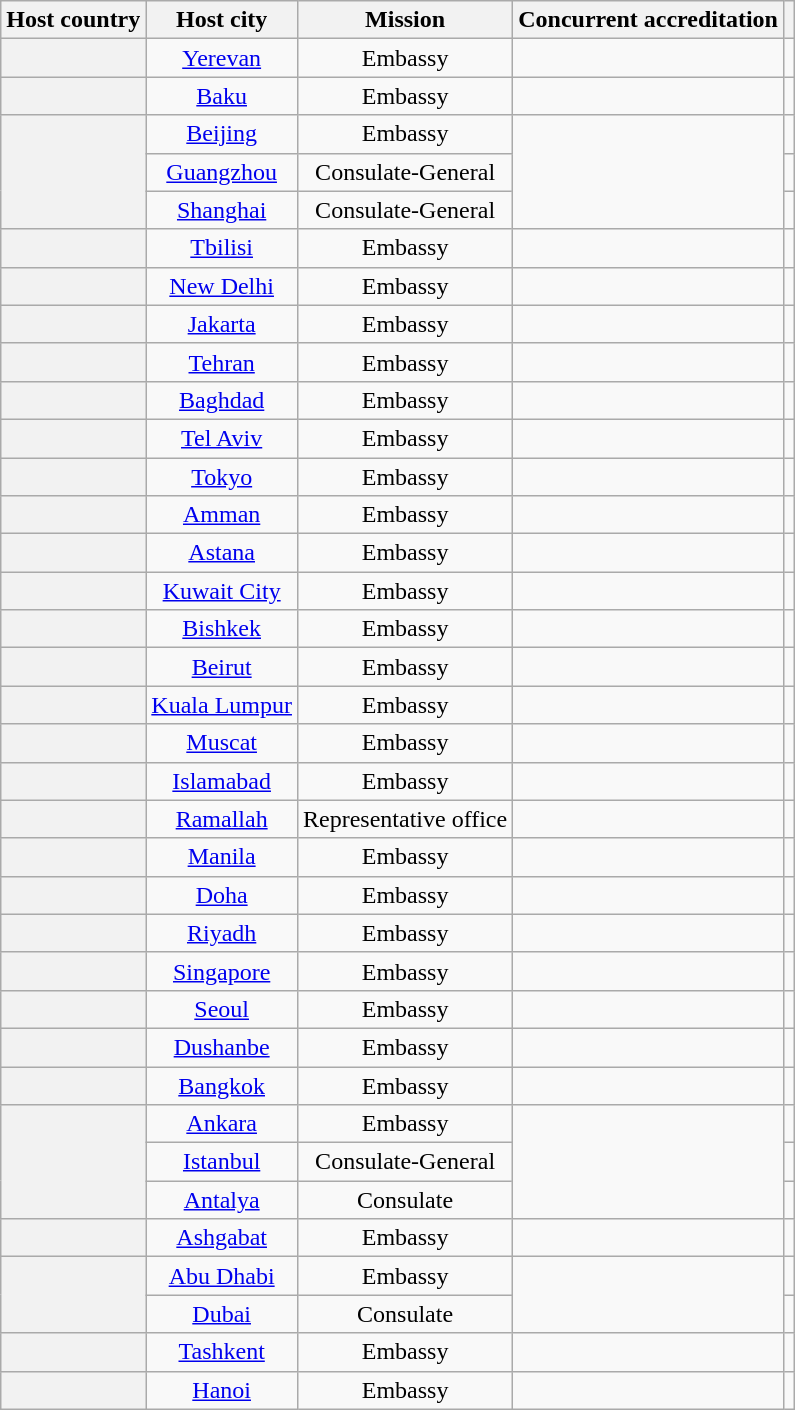<table class="wikitable plainrowheaders" style="text-align:center;">
<tr>
<th scope="col">Host country</th>
<th scope="col">Host city</th>
<th scope="col">Mission</th>
<th scope="col">Concurrent accreditation</th>
<th scope="col"></th>
</tr>
<tr>
<th scope="row"></th>
<td><a href='#'>Yerevan</a></td>
<td>Embassy</td>
<td></td>
<td></td>
</tr>
<tr>
<th scope="row"></th>
<td><a href='#'>Baku</a></td>
<td>Embassy</td>
<td></td>
<td></td>
</tr>
<tr>
<th scope="row" rowspan="3"></th>
<td><a href='#'>Beijing</a></td>
<td>Embassy</td>
<td rowspan="3"></td>
<td></td>
</tr>
<tr>
<td><a href='#'>Guangzhou</a></td>
<td>Consulate-General</td>
<td></td>
</tr>
<tr>
<td><a href='#'>Shanghai</a></td>
<td>Consulate-General</td>
<td></td>
</tr>
<tr>
<th scope="row"></th>
<td><a href='#'>Tbilisi</a></td>
<td>Embassy</td>
<td></td>
<td></td>
</tr>
<tr>
<th scope="row"></th>
<td><a href='#'>New Delhi</a></td>
<td>Embassy</td>
<td></td>
<td></td>
</tr>
<tr>
<th scope="row"></th>
<td><a href='#'>Jakarta</a></td>
<td>Embassy</td>
<td></td>
<td></td>
</tr>
<tr>
<th scope="row"></th>
<td><a href='#'>Tehran</a></td>
<td>Embassy</td>
<td></td>
<td></td>
</tr>
<tr>
<th scope="row"></th>
<td><a href='#'>Baghdad</a></td>
<td>Embassy</td>
<td></td>
<td></td>
</tr>
<tr>
<th scope="row"></th>
<td><a href='#'>Tel Aviv</a></td>
<td>Embassy</td>
<td></td>
<td></td>
</tr>
<tr>
<th scope="row"></th>
<td><a href='#'>Tokyo</a></td>
<td>Embassy</td>
<td></td>
<td></td>
</tr>
<tr>
<th scope="row"></th>
<td><a href='#'>Amman</a></td>
<td>Embassy</td>
<td></td>
<td></td>
</tr>
<tr>
<th scope="row"></th>
<td><a href='#'>Astana</a></td>
<td>Embassy</td>
<td></td>
<td></td>
</tr>
<tr>
<th scope="row"></th>
<td><a href='#'>Kuwait City</a></td>
<td>Embassy</td>
<td></td>
<td></td>
</tr>
<tr>
<th scope="row"></th>
<td><a href='#'>Bishkek</a></td>
<td>Embassy</td>
<td></td>
<td></td>
</tr>
<tr>
<th scope="row"></th>
<td><a href='#'>Beirut</a></td>
<td>Embassy</td>
<td></td>
<td></td>
</tr>
<tr>
<th scope="row"></th>
<td><a href='#'>Kuala Lumpur</a></td>
<td>Embassy</td>
<td></td>
<td></td>
</tr>
<tr>
<th scope="row"></th>
<td><a href='#'>Muscat</a></td>
<td>Embassy</td>
<td></td>
<td></td>
</tr>
<tr>
<th scope="row"></th>
<td><a href='#'>Islamabad</a></td>
<td>Embassy</td>
<td></td>
<td></td>
</tr>
<tr>
<th scope="row"></th>
<td><a href='#'>Ramallah</a></td>
<td>Representative office</td>
<td></td>
<td></td>
</tr>
<tr>
<th scope="row"></th>
<td><a href='#'>Manila</a></td>
<td>Embassy</td>
<td></td>
<td></td>
</tr>
<tr>
<th scope="row"></th>
<td><a href='#'>Doha</a></td>
<td>Embassy</td>
<td></td>
<td></td>
</tr>
<tr>
<th scope="row"></th>
<td><a href='#'>Riyadh</a></td>
<td>Embassy</td>
<td></td>
<td></td>
</tr>
<tr>
<th scope="row"></th>
<td><a href='#'>Singapore</a></td>
<td>Embassy</td>
<td></td>
<td></td>
</tr>
<tr>
<th scope="row"></th>
<td><a href='#'>Seoul</a></td>
<td>Embassy</td>
<td></td>
<td></td>
</tr>
<tr>
<th scope="row"></th>
<td><a href='#'>Dushanbe</a></td>
<td>Embassy</td>
<td></td>
<td></td>
</tr>
<tr>
<th scope="row"></th>
<td><a href='#'>Bangkok</a></td>
<td>Embassy</td>
<td></td>
<td></td>
</tr>
<tr>
<th scope="row" rowspan="3"></th>
<td><a href='#'>Ankara</a></td>
<td>Embassy</td>
<td rowspan="3"></td>
<td></td>
</tr>
<tr>
<td><a href='#'>Istanbul</a></td>
<td>Consulate-General</td>
<td></td>
</tr>
<tr>
<td><a href='#'>Antalya</a></td>
<td>Consulate</td>
<td></td>
</tr>
<tr>
<th scope="row"></th>
<td><a href='#'>Ashgabat</a></td>
<td>Embassy</td>
<td></td>
<td></td>
</tr>
<tr>
<th scope="row" rowspan="2"></th>
<td><a href='#'>Abu Dhabi</a></td>
<td>Embassy</td>
<td rowspan="2"></td>
<td></td>
</tr>
<tr>
<td><a href='#'>Dubai</a></td>
<td>Consulate</td>
<td></td>
</tr>
<tr>
<th scope="row"></th>
<td><a href='#'>Tashkent</a></td>
<td>Embassy</td>
<td></td>
<td></td>
</tr>
<tr>
<th scope="row"></th>
<td><a href='#'>Hanoi</a></td>
<td>Embassy</td>
<td></td>
<td></td>
</tr>
</table>
